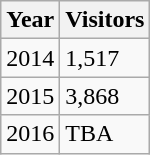<table class="wikitable">
<tr>
<th>Year</th>
<th>Visitors</th>
</tr>
<tr>
<td>2014</td>
<td>1,517</td>
</tr>
<tr>
<td>2015</td>
<td>3,868</td>
</tr>
<tr>
<td>2016</td>
<td>TBA</td>
</tr>
</table>
